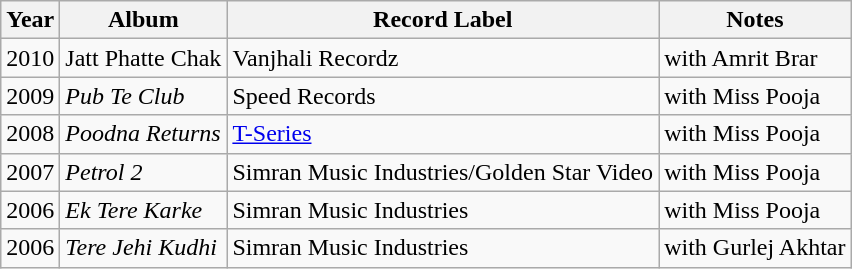<table class="wikitable sortable">
<tr>
<th>Year</th>
<th>Album</th>
<th>Record Label</th>
<th>Notes</th>
</tr>
<tr>
<td>2010</td>
<td>Jatt Phatte Chak</td>
<td>Vanjhali Recordz</td>
<td>with Amrit Brar</td>
</tr>
<tr>
<td>2009</td>
<td><em>Pub Te Club</em></td>
<td>Speed Records</td>
<td>with Miss Pooja</td>
</tr>
<tr>
<td>2008</td>
<td><em>Poodna Returns</em></td>
<td><a href='#'>T-Series</a></td>
<td>with Miss Pooja</td>
</tr>
<tr>
<td>2007</td>
<td><em>Petrol 2</em></td>
<td>Simran Music Industries/Golden Star Video</td>
<td>with Miss Pooja</td>
</tr>
<tr>
<td>2006</td>
<td><em>Ek Tere Karke</em></td>
<td>Simran Music Industries</td>
<td>with Miss Pooja</td>
</tr>
<tr>
<td>2006</td>
<td><em>Tere Jehi Kudhi</em></td>
<td>Simran Music Industries</td>
<td>with Gurlej Akhtar</td>
</tr>
</table>
